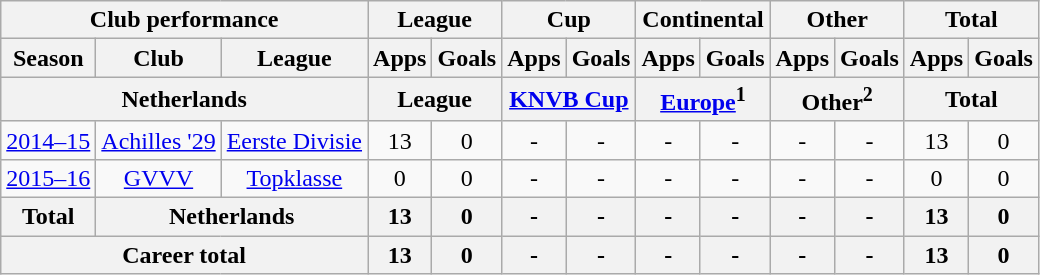<table class="wikitable" style="text-align:center">
<tr>
<th colspan=3>Club performance</th>
<th colspan=2>League</th>
<th colspan=2>Cup</th>
<th colspan=2>Continental</th>
<th colspan=2>Other</th>
<th colspan=2>Total</th>
</tr>
<tr>
<th>Season</th>
<th>Club</th>
<th>League</th>
<th>Apps</th>
<th>Goals</th>
<th>Apps</th>
<th>Goals</th>
<th>Apps</th>
<th>Goals</th>
<th>Apps</th>
<th>Goals</th>
<th>Apps</th>
<th>Goals</th>
</tr>
<tr>
<th colspan=3>Netherlands</th>
<th colspan=2>League</th>
<th colspan=2><a href='#'>KNVB Cup</a></th>
<th colspan=2><a href='#'>Europe</a><sup>1</sup></th>
<th colspan=2>Other<sup>2</sup></th>
<th colspan=2>Total</th>
</tr>
<tr>
<td><a href='#'>2014–15</a></td>
<td><a href='#'>Achilles '29</a></td>
<td><a href='#'>Eerste Divisie</a></td>
<td>13</td>
<td>0</td>
<td>-</td>
<td>-</td>
<td>-</td>
<td>-</td>
<td>-</td>
<td>-</td>
<td>13</td>
<td>0</td>
</tr>
<tr>
<td><a href='#'>2015–16</a></td>
<td><a href='#'>GVVV</a></td>
<td><a href='#'>Topklasse</a></td>
<td>0</td>
<td>0</td>
<td>-</td>
<td>-</td>
<td>-</td>
<td>-</td>
<td>-</td>
<td>-</td>
<td>0</td>
<td>0</td>
</tr>
<tr>
<th>Total</th>
<th colspan=2>Netherlands</th>
<th>13</th>
<th>0</th>
<th>-</th>
<th>-</th>
<th>-</th>
<th>-</th>
<th>-</th>
<th>-</th>
<th>13</th>
<th>0</th>
</tr>
<tr>
<th colspan=3>Career total</th>
<th>13</th>
<th>0</th>
<th>-</th>
<th>-</th>
<th>-</th>
<th>-</th>
<th>-</th>
<th>-</th>
<th>13</th>
<th>0</th>
</tr>
</table>
